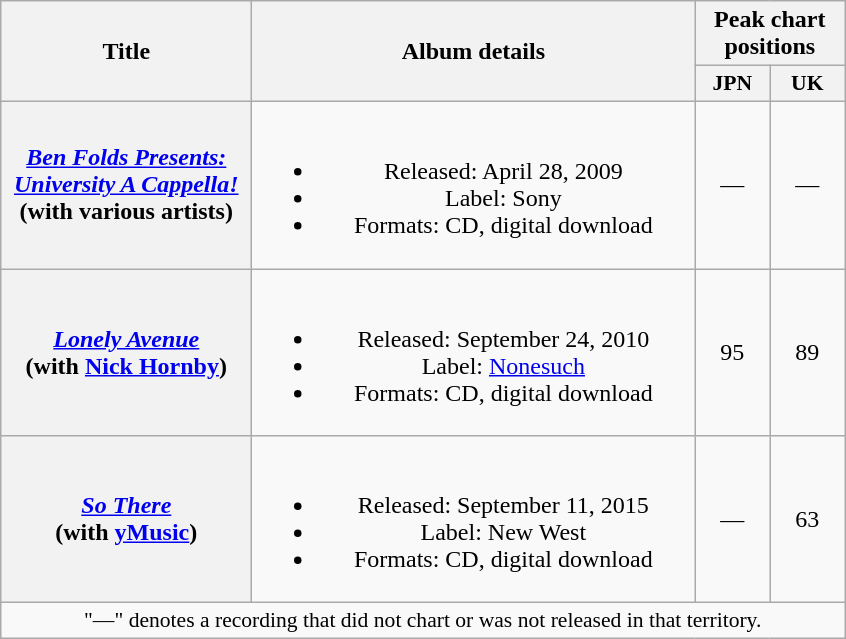<table class="wikitable plainrowheaders" style="text-align:center;">
<tr>
<th scope="col" rowspan="2" style="width:10em;">Title</th>
<th scope="col" rowspan="2" style="width:18em;">Album details</th>
<th scope="col" colspan="2">Peak chart positions</th>
</tr>
<tr>
<th scope="col" style="width:3em;font-size:90%;">JPN<br></th>
<th scope="col" style="width:3em;font-size:90%;">UK<br></th>
</tr>
<tr>
<th scope="row"><em><a href='#'>Ben Folds Presents: University A Cappella!</a></em><br><span>(with various artists)</span></th>
<td><br><ul><li>Released: April 28, 2009</li><li>Label: Sony</li><li>Formats: CD, digital download</li></ul></td>
<td>—</td>
<td>—</td>
</tr>
<tr>
<th scope="row"><em><a href='#'>Lonely Avenue</a></em><br><span>(with <a href='#'>Nick Hornby</a>)</span></th>
<td><br><ul><li>Released: September 24, 2010</li><li>Label: <a href='#'>Nonesuch</a></li><li>Formats: CD, digital download</li></ul></td>
<td>95</td>
<td>89</td>
</tr>
<tr>
<th scope="row"><em><a href='#'>So There</a></em><br><span>(with <a href='#'>yMusic</a>)</span></th>
<td><br><ul><li>Released: September 11, 2015</li><li>Label: New West</li><li>Formats: CD, digital download</li></ul></td>
<td>—</td>
<td>63</td>
</tr>
<tr>
<td colspan="4" style="font-size:90%">"—" denotes a recording that did not chart or was not released in that territory.</td>
</tr>
</table>
